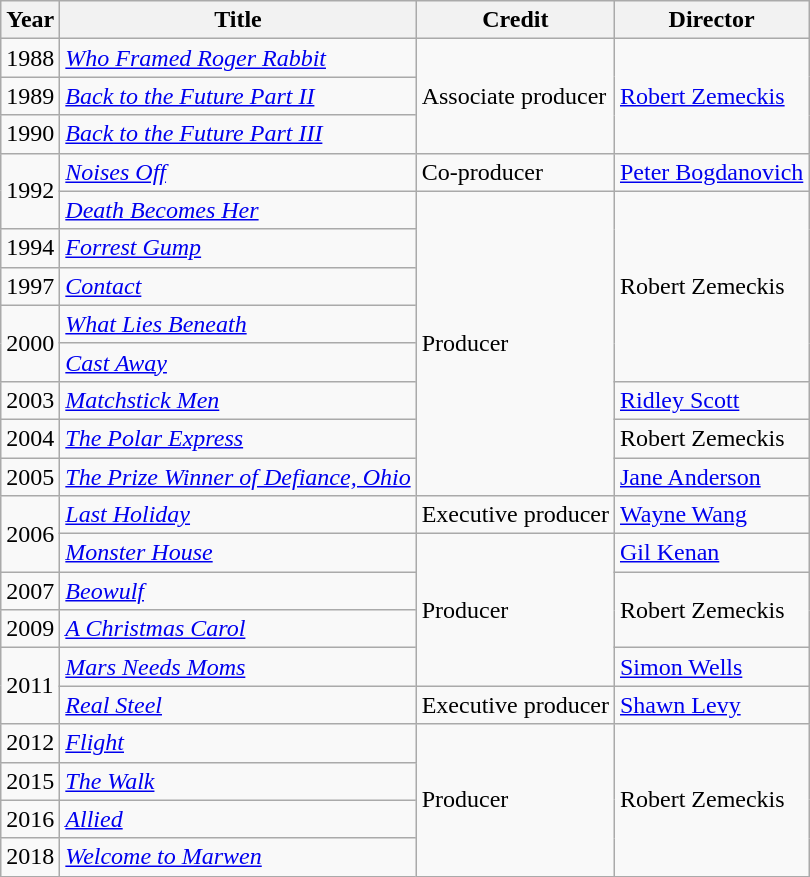<table class="wikitable sortable" border="1">
<tr>
<th>Year</th>
<th>Title</th>
<th>Credit</th>
<th>Director</th>
</tr>
<tr>
<td>1988</td>
<td><em><a href='#'>Who Framed Roger Rabbit</a></em></td>
<td rowspan="3">Associate producer</td>
<td rowspan="3"><a href='#'>Robert Zemeckis</a></td>
</tr>
<tr>
<td>1989</td>
<td><em><a href='#'>Back to the Future Part II</a></em></td>
</tr>
<tr>
<td>1990</td>
<td><em><a href='#'>Back to the Future Part III</a></em></td>
</tr>
<tr>
<td rowspan="2">1992</td>
<td><em><a href='#'>Noises Off</a></em></td>
<td>Co-producer</td>
<td><a href='#'>Peter Bogdanovich</a></td>
</tr>
<tr>
<td><em><a href='#'>Death Becomes Her</a></em></td>
<td rowspan="8">Producer</td>
<td rowspan="5">Robert Zemeckis</td>
</tr>
<tr>
<td>1994</td>
<td><em><a href='#'>Forrest Gump</a></em></td>
</tr>
<tr>
<td>1997</td>
<td><em><a href='#'>Contact</a></em></td>
</tr>
<tr>
<td rowspan=2>2000</td>
<td><em><a href='#'>What Lies Beneath</a></em></td>
</tr>
<tr>
<td><em><a href='#'>Cast Away</a></em></td>
</tr>
<tr>
<td>2003</td>
<td><em><a href='#'>Matchstick Men</a></em></td>
<td><a href='#'>Ridley Scott</a></td>
</tr>
<tr>
<td>2004</td>
<td><em><a href='#'>The Polar Express</a></em></td>
<td>Robert Zemeckis</td>
</tr>
<tr>
<td>2005</td>
<td><em><a href='#'>The Prize Winner of Defiance, Ohio</a></em></td>
<td><a href='#'>Jane Anderson</a></td>
</tr>
<tr>
<td rowspan="2">2006</td>
<td><em><a href='#'>Last Holiday</a></em></td>
<td>Executive producer</td>
<td><a href='#'>Wayne Wang</a></td>
</tr>
<tr>
<td><em><a href='#'>Monster House</a></em></td>
<td rowspan="4">Producer</td>
<td><a href='#'>Gil Kenan</a></td>
</tr>
<tr>
<td>2007</td>
<td><em><a href='#'>Beowulf</a></em></td>
<td rowspan="2">Robert Zemeckis</td>
</tr>
<tr>
<td>2009</td>
<td><em><a href='#'>A Christmas Carol</a></em></td>
</tr>
<tr>
<td rowspan="2">2011</td>
<td><em><a href='#'>Mars Needs Moms</a></em></td>
<td><a href='#'>Simon Wells</a></td>
</tr>
<tr>
<td><em><a href='#'>Real Steel</a></em></td>
<td>Executive producer</td>
<td><a href='#'>Shawn Levy</a></td>
</tr>
<tr>
<td>2012</td>
<td><em><a href='#'>Flight</a></em></td>
<td rowspan="4">Producer</td>
<td rowspan="4">Robert Zemeckis</td>
</tr>
<tr>
<td>2015</td>
<td><em><a href='#'>The Walk</a></em></td>
</tr>
<tr>
<td>2016</td>
<td><em><a href='#'>Allied</a></em></td>
</tr>
<tr>
<td>2018</td>
<td><em><a href='#'>Welcome to Marwen</a></em></td>
</tr>
</table>
